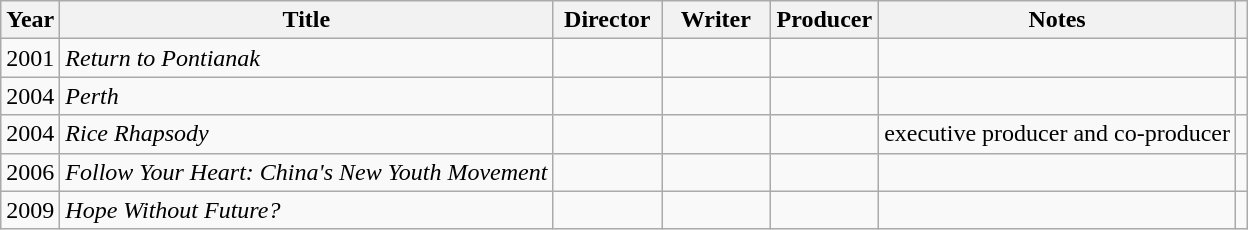<table class="wikitable plainrowheaders">
<tr>
<th>Year</th>
<th>Title</th>
<th width=65>Director</th>
<th width=65>Writer</th>
<th width=65>Producer</th>
<th>Notes</th>
<th></th>
</tr>
<tr>
<td>2001</td>
<td><em>Return to Pontianak</em></td>
<td></td>
<td></td>
<td></td>
<td></td>
<td></td>
</tr>
<tr>
<td>2004</td>
<td><em>Perth</em></td>
<td></td>
<td></td>
<td></td>
<td></td>
<td></td>
</tr>
<tr>
<td>2004</td>
<td><em>Rice Rhapsody</em></td>
<td></td>
<td></td>
<td></td>
<td>executive producer and co-producer</td>
<td></td>
</tr>
<tr>
<td>2006</td>
<td><em>Follow Your Heart: China's New Youth Movement</em></td>
<td></td>
<td></td>
<td></td>
<td></td>
<td></td>
</tr>
<tr>
<td>2009</td>
<td><em>Hope Without Future?</em></td>
<td></td>
<td></td>
<td></td>
<td></td>
<td></td>
</tr>
</table>
